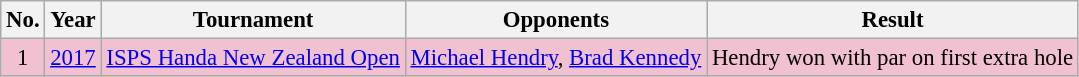<table class="wikitable" style="font-size:95%;">
<tr>
<th>No.</th>
<th>Year</th>
<th>Tournament</th>
<th>Opponents</th>
<th>Result</th>
</tr>
<tr style="background:#F2C1D1;">
<td align=center>1</td>
<td><a href='#'>2017</a></td>
<td><a href='#'>ISPS Handa New Zealand Open</a></td>
<td> <a href='#'>Michael Hendry</a>,  <a href='#'>Brad Kennedy</a></td>
<td>Hendry won with par on first extra hole</td>
</tr>
</table>
